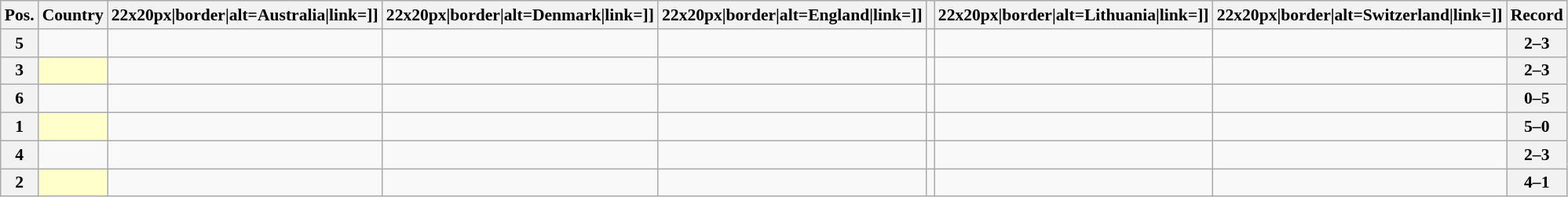<table class="wikitable sortable nowrap" style="text-align:center; font-size:0.9em;">
<tr>
<th>Pos.</th>
<th>Country</th>
<th [[Image:>22x20px|border|alt=Australia|link=]]</th>
<th [[Image:>22x20px|border|alt=Denmark|link=]]</th>
<th [[Image:>22x20px|border|alt=England|link=]]</th>
<th></th>
<th [[Image:>22x20px|border|alt=Lithuania|link=]]</th>
<th [[Image:>22x20px|border|alt=Switzerland|link=]]</th>
<th>Record</th>
</tr>
<tr>
<th>5</th>
<td style="text-align:left;"></td>
<td></td>
<td></td>
<td></td>
<td></td>
<td></td>
<td></td>
<th>2–3</th>
</tr>
<tr>
<th>3</th>
<td style="text-align:left;background:#ffffcc;"></td>
<td></td>
<td></td>
<td></td>
<td></td>
<td></td>
<td></td>
<th>2–3</th>
</tr>
<tr>
<th>6</th>
<td style="text-align:left;"></td>
<td></td>
<td></td>
<td></td>
<td></td>
<td></td>
<td></td>
<th>0–5</th>
</tr>
<tr>
<th>1</th>
<td style="text-align:left;background:#ffffcc;"></td>
<td></td>
<td></td>
<td></td>
<td></td>
<td></td>
<td></td>
<th>5–0</th>
</tr>
<tr>
<th>4</th>
<td style="text-align:left;"></td>
<td></td>
<td></td>
<td></td>
<td></td>
<td></td>
<td></td>
<th>2–3</th>
</tr>
<tr>
<th>2</th>
<td style="text-align:left;background:#ffffcc;"></td>
<td></td>
<td></td>
<td></td>
<td></td>
<td></td>
<td></td>
<th>4–1</th>
</tr>
</table>
